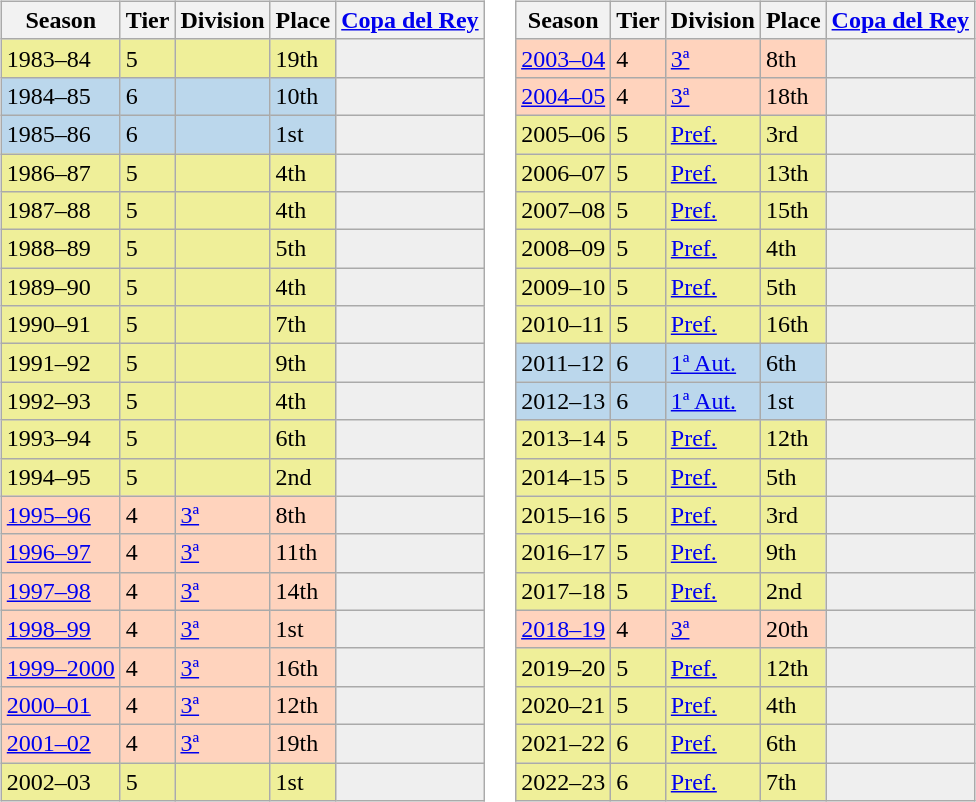<table>
<tr>
<td valign="top" width=0%><br><table class="wikitable">
<tr style="background:#f0f6fa;">
<th>Season</th>
<th>Tier</th>
<th>Division</th>
<th>Place</th>
<th><a href='#'>Copa del Rey</a></th>
</tr>
<tr>
<td style="background:#EFEF99;">1983–84</td>
<td style="background:#EFEF99;">5</td>
<td style="background:#EFEF99;"></td>
<td style="background:#EFEF99;">19th</td>
<th style="background:#efefef;"></th>
</tr>
<tr>
<td style="background:#BBD7EC;">1984–85</td>
<td style="background:#BBD7EC;">6</td>
<td style="background:#BBD7EC;"></td>
<td style="background:#BBD7EC;">10th</td>
<th style="background:#efefef;"></th>
</tr>
<tr>
<td style="background:#BBD7EC;">1985–86</td>
<td style="background:#BBD7EC;">6</td>
<td style="background:#BBD7EC;"></td>
<td style="background:#BBD7EC;">1st</td>
<th style="background:#efefef;"></th>
</tr>
<tr>
<td style="background:#EFEF99;">1986–87</td>
<td style="background:#EFEF99;">5</td>
<td style="background:#EFEF99;"></td>
<td style="background:#EFEF99;">4th</td>
<th style="background:#efefef;"></th>
</tr>
<tr>
<td style="background:#EFEF99;">1987–88</td>
<td style="background:#EFEF99;">5</td>
<td style="background:#EFEF99;"></td>
<td style="background:#EFEF99;">4th</td>
<th style="background:#efefef;"></th>
</tr>
<tr>
<td style="background:#EFEF99;">1988–89</td>
<td style="background:#EFEF99;">5</td>
<td style="background:#EFEF99;"></td>
<td style="background:#EFEF99;">5th</td>
<th style="background:#efefef;"></th>
</tr>
<tr>
<td style="background:#EFEF99;">1989–90</td>
<td style="background:#EFEF99;">5</td>
<td style="background:#EFEF99;"></td>
<td style="background:#EFEF99;">4th</td>
<th style="background:#efefef;"></th>
</tr>
<tr>
<td style="background:#EFEF99;">1990–91</td>
<td style="background:#EFEF99;">5</td>
<td style="background:#EFEF99;"></td>
<td style="background:#EFEF99;">7th</td>
<th style="background:#efefef;"></th>
</tr>
<tr>
<td style="background:#EFEF99;">1991–92</td>
<td style="background:#EFEF99;">5</td>
<td style="background:#EFEF99;"></td>
<td style="background:#EFEF99;">9th</td>
<th style="background:#efefef;"></th>
</tr>
<tr>
<td style="background:#EFEF99;">1992–93</td>
<td style="background:#EFEF99;">5</td>
<td style="background:#EFEF99;"></td>
<td style="background:#EFEF99;">4th</td>
<th style="background:#efefef;"></th>
</tr>
<tr>
<td style="background:#EFEF99;">1993–94</td>
<td style="background:#EFEF99;">5</td>
<td style="background:#EFEF99;"></td>
<td style="background:#EFEF99;">6th</td>
<th style="background:#efefef;"></th>
</tr>
<tr>
<td style="background:#EFEF99;">1994–95</td>
<td style="background:#EFEF99;">5</td>
<td style="background:#EFEF99;"></td>
<td style="background:#EFEF99;">2nd</td>
<th style="background:#efefef;"></th>
</tr>
<tr>
<td style="background:#FFD3BD;"><a href='#'>1995–96</a></td>
<td style="background:#FFD3BD;">4</td>
<td style="background:#FFD3BD;"><a href='#'>3ª</a></td>
<td style="background:#FFD3BD;">8th</td>
<th style="background:#efefef;"></th>
</tr>
<tr>
<td style="background:#FFD3BD;"><a href='#'>1996–97</a></td>
<td style="background:#FFD3BD;">4</td>
<td style="background:#FFD3BD;"><a href='#'>3ª</a></td>
<td style="background:#FFD3BD;">11th</td>
<th style="background:#efefef;"></th>
</tr>
<tr>
<td style="background:#FFD3BD;"><a href='#'>1997–98</a></td>
<td style="background:#FFD3BD;">4</td>
<td style="background:#FFD3BD;"><a href='#'>3ª</a></td>
<td style="background:#FFD3BD;">14th</td>
<th style="background:#efefef;"></th>
</tr>
<tr>
<td style="background:#FFD3BD;"><a href='#'>1998–99</a></td>
<td style="background:#FFD3BD;">4</td>
<td style="background:#FFD3BD;"><a href='#'>3ª</a></td>
<td style="background:#FFD3BD;">1st</td>
<th style="background:#efefef;"></th>
</tr>
<tr>
<td style="background:#FFD3BD;"><a href='#'>1999–2000</a></td>
<td style="background:#FFD3BD;">4</td>
<td style="background:#FFD3BD;"><a href='#'>3ª</a></td>
<td style="background:#FFD3BD;">16th</td>
<th style="background:#efefef;"></th>
</tr>
<tr>
<td style="background:#FFD3BD;"><a href='#'>2000–01</a></td>
<td style="background:#FFD3BD;">4</td>
<td style="background:#FFD3BD;"><a href='#'>3ª</a></td>
<td style="background:#FFD3BD;">12th</td>
<th style="background:#efefef;"></th>
</tr>
<tr>
<td style="background:#FFD3BD;"><a href='#'>2001–02</a></td>
<td style="background:#FFD3BD;">4</td>
<td style="background:#FFD3BD;"><a href='#'>3ª</a></td>
<td style="background:#FFD3BD;">19th</td>
<th style="background:#efefef;"></th>
</tr>
<tr>
<td style="background:#EFEF99;">2002–03</td>
<td style="background:#EFEF99;">5</td>
<td style="background:#EFEF99;"></td>
<td style="background:#EFEF99;">1st</td>
<th style="background:#efefef;"></th>
</tr>
</table>
</td>
<td valign="top" width=0%><br><table class="wikitable">
<tr style="background:#f0f6fa;">
<th>Season</th>
<th>Tier</th>
<th>Division</th>
<th>Place</th>
<th><a href='#'>Copa del Rey</a></th>
</tr>
<tr>
<td style="background:#FFD3BD;"><a href='#'>2003–04</a></td>
<td style="background:#FFD3BD;">4</td>
<td style="background:#FFD3BD;"><a href='#'>3ª</a></td>
<td style="background:#FFD3BD;">8th</td>
<th style="background:#efefef;"></th>
</tr>
<tr>
<td style="background:#FFD3BD;"><a href='#'>2004–05</a></td>
<td style="background:#FFD3BD;">4</td>
<td style="background:#FFD3BD;"><a href='#'>3ª</a></td>
<td style="background:#FFD3BD;">18th</td>
<th style="background:#efefef;"></th>
</tr>
<tr>
<td style="background:#EFEF99;">2005–06</td>
<td style="background:#EFEF99;">5</td>
<td style="background:#EFEF99;"><a href='#'>Pref.</a></td>
<td style="background:#EFEF99;">3rd</td>
<th style="background:#efefef;"></th>
</tr>
<tr>
<td style="background:#EFEF99;">2006–07</td>
<td style="background:#EFEF99;">5</td>
<td style="background:#EFEF99;"><a href='#'>Pref.</a></td>
<td style="background:#EFEF99;">13th</td>
<th style="background:#efefef;"></th>
</tr>
<tr>
<td style="background:#EFEF99;">2007–08</td>
<td style="background:#EFEF99;">5</td>
<td style="background:#EFEF99;"><a href='#'>Pref.</a></td>
<td style="background:#EFEF99;">15th</td>
<th style="background:#efefef;"></th>
</tr>
<tr>
<td style="background:#EFEF99;">2008–09</td>
<td style="background:#EFEF99;">5</td>
<td style="background:#EFEF99;"><a href='#'>Pref.</a></td>
<td style="background:#EFEF99;">4th</td>
<th style="background:#efefef;"></th>
</tr>
<tr>
<td style="background:#EFEF99;">2009–10</td>
<td style="background:#EFEF99;">5</td>
<td style="background:#EFEF99;"><a href='#'>Pref.</a></td>
<td style="background:#EFEF99;">5th</td>
<th style="background:#efefef;"></th>
</tr>
<tr>
<td style="background:#EFEF99;">2010–11</td>
<td style="background:#EFEF99;">5</td>
<td style="background:#EFEF99;"><a href='#'>Pref.</a></td>
<td style="background:#EFEF99;">16th</td>
<th style="background:#efefef;"></th>
</tr>
<tr>
<td style="background:#BBD7EC;">2011–12</td>
<td style="background:#BBD7EC;">6</td>
<td style="background:#BBD7EC;"><a href='#'>1ª Aut.</a></td>
<td style="background:#BBD7EC;">6th</td>
<th style="background:#efefef;"></th>
</tr>
<tr>
<td style="background:#BBD7EC;">2012–13</td>
<td style="background:#BBD7EC;">6</td>
<td style="background:#BBD7EC;"><a href='#'>1ª Aut.</a></td>
<td style="background:#BBD7EC;">1st</td>
<th style="background:#efefef;"></th>
</tr>
<tr>
<td style="background:#EFEF99;">2013–14</td>
<td style="background:#EFEF99;">5</td>
<td style="background:#EFEF99;"><a href='#'>Pref.</a></td>
<td style="background:#EFEF99;">12th</td>
<th style="background:#efefef;"></th>
</tr>
<tr>
<td style="background:#EFEF99;">2014–15</td>
<td style="background:#EFEF99;">5</td>
<td style="background:#EFEF99;"><a href='#'>Pref.</a></td>
<td style="background:#EFEF99;">5th</td>
<th style="background:#efefef;"></th>
</tr>
<tr>
<td style="background:#EFEF99;">2015–16</td>
<td style="background:#EFEF99;">5</td>
<td style="background:#EFEF99;"><a href='#'>Pref.</a></td>
<td style="background:#EFEF99;">3rd</td>
<th style="background:#efefef;"></th>
</tr>
<tr>
<td style="background:#EFEF99;">2016–17</td>
<td style="background:#EFEF99;">5</td>
<td style="background:#EFEF99;"><a href='#'>Pref.</a></td>
<td style="background:#EFEF99;">9th</td>
<th style="background:#efefef;"></th>
</tr>
<tr>
<td style="background:#EFEF99;">2017–18</td>
<td style="background:#EFEF99;">5</td>
<td style="background:#EFEF99;"><a href='#'>Pref.</a></td>
<td style="background:#EFEF99;">2nd</td>
<th style="background:#efefef;"></th>
</tr>
<tr>
<td style="background:#FFD3BD;"><a href='#'>2018–19</a></td>
<td style="background:#FFD3BD;">4</td>
<td style="background:#FFD3BD;"><a href='#'>3ª</a></td>
<td style="background:#FFD3BD;">20th</td>
<th style="background:#efefef;"></th>
</tr>
<tr>
<td style="background:#EFEF99;">2019–20</td>
<td style="background:#EFEF99;">5</td>
<td style="background:#EFEF99;"><a href='#'>Pref.</a></td>
<td style="background:#EFEF99;">12th</td>
<th style="background:#efefef;"></th>
</tr>
<tr>
<td style="background:#EFEF99;">2020–21</td>
<td style="background:#EFEF99;">5</td>
<td style="background:#EFEF99;"><a href='#'>Pref.</a></td>
<td style="background:#EFEF99;">4th</td>
<th style="background:#efefef;"></th>
</tr>
<tr>
<td style="background:#EFEF99;">2021–22</td>
<td style="background:#EFEF99;">6</td>
<td style="background:#EFEF99;"><a href='#'>Pref.</a></td>
<td style="background:#EFEF99;">6th</td>
<th style="background:#efefef;"></th>
</tr>
<tr>
<td style="background:#EFEF99;">2022–23</td>
<td style="background:#EFEF99;">6</td>
<td style="background:#EFEF99;"><a href='#'>Pref.</a></td>
<td style="background:#EFEF99;">7th</td>
<th style="background:#efefef;"></th>
</tr>
</table>
</td>
</tr>
</table>
